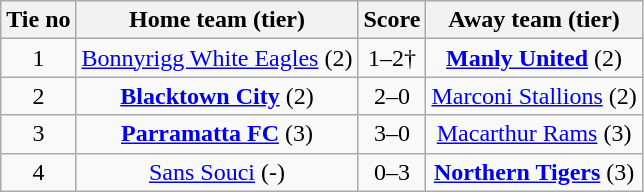<table class="wikitable" style="text-align:center">
<tr>
<th>Tie no</th>
<th>Home team (tier)</th>
<th>Score</th>
<th>Away team (tier)</th>
</tr>
<tr>
<td>1</td>
<td><a href='#'>Bonnyrigg White Eagles</a> (2)</td>
<td>1–2†</td>
<td><strong><a href='#'>Manly United</a></strong> (2)</td>
</tr>
<tr>
<td>2</td>
<td><strong><a href='#'>Blacktown City</a></strong> (2)</td>
<td>2–0</td>
<td><a href='#'>Marconi Stallions</a> (2)</td>
</tr>
<tr>
<td>3</td>
<td><strong><a href='#'>Parramatta FC</a></strong> (3)</td>
<td>3–0</td>
<td><a href='#'>Macarthur Rams</a> (3)</td>
</tr>
<tr>
<td>4</td>
<td><a href='#'>Sans Souci</a> (-)</td>
<td>0–3</td>
<td><strong><a href='#'>Northern Tigers</a></strong> (3)</td>
</tr>
</table>
